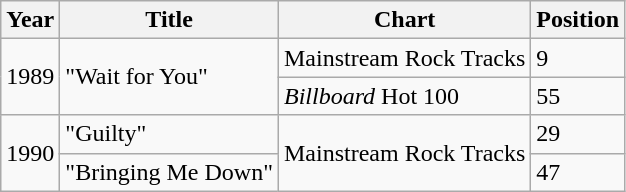<table class="wikitable">
<tr>
<th align="left">Year</th>
<th align="left">Title</th>
<th align="left">Chart</th>
<th align="left">Position</th>
</tr>
<tr>
<td rowspan="2">1989</td>
<td rowspan="2">"Wait for You"</td>
<td align="left">Mainstream Rock Tracks</td>
<td align="left">9</td>
</tr>
<tr>
<td align="left"><em>Billboard</em> Hot 100</td>
<td align="left">55</td>
</tr>
<tr>
<td rowspan="2">1990</td>
<td align="left">"Guilty"</td>
<td rowspan="2">Mainstream Rock Tracks</td>
<td align="left">29</td>
</tr>
<tr>
<td align="left">"Bringing Me Down"</td>
<td align="left">47</td>
</tr>
</table>
